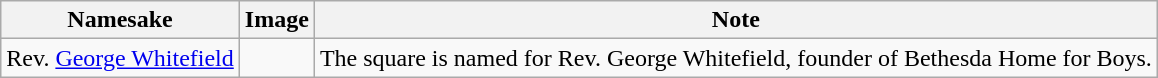<table class="wikitable">
<tr>
<th>Namesake</th>
<th>Image</th>
<th>Note</th>
</tr>
<tr>
<td>Rev. <a href='#'>George Whitefield</a></td>
<td></td>
<td>The square is named for Rev. George Whitefield, founder of Bethesda Home for Boys.</td>
</tr>
</table>
